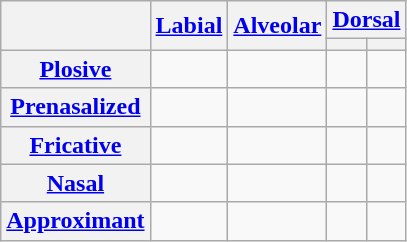<table class="wikitable">
<tr>
<th rowspan=2></th>
<th rowspan=2><a href='#'>Labial</a></th>
<th rowspan=2><a href='#'>Alveolar</a></th>
<th colspan=2><a href='#'>Dorsal</a></th>
</tr>
<tr>
<th></th>
<th></th>
</tr>
<tr>
<th><a href='#'>Plosive</a></th>
<td></td>
<td></td>
<td></td>
<td></td>
</tr>
<tr>
<th><a href='#'>Prenasalized</a></th>
<td></td>
<td></td>
<td></td>
<td></td>
</tr>
<tr>
<th><a href='#'>Fricative</a></th>
<td></td>
<td></td>
<td></td>
<td></td>
</tr>
<tr>
<th><a href='#'>Nasal</a></th>
<td></td>
<td></td>
<td></td>
<td></td>
</tr>
<tr>
<th><a href='#'>Approximant</a></th>
<td></td>
<td></td>
<td></td>
<td></td>
</tr>
</table>
